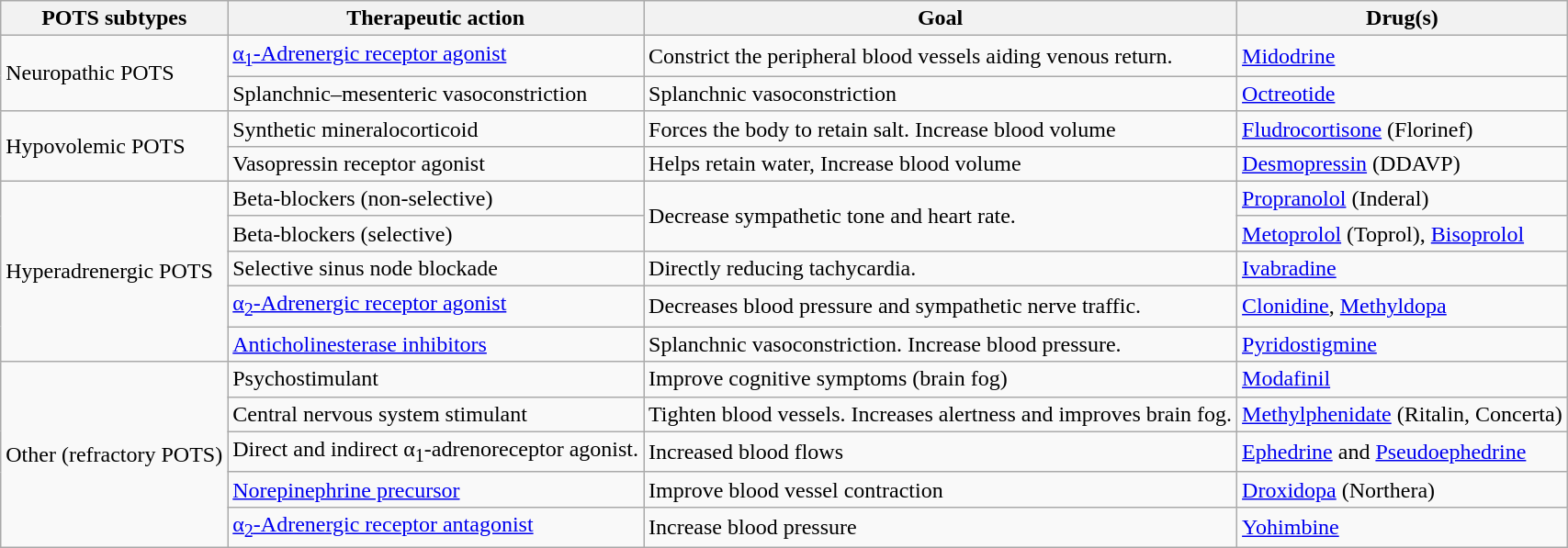<table class="wikitable">
<tr>
<th>POTS subtypes</th>
<th>Therapeutic action</th>
<th>Goal</th>
<th>Drug(s)</th>
</tr>
<tr>
<td rowspan="2">Neuropathic POTS</td>
<td><a href='#'>α<sub>1</sub>-Adrenergic receptor agonist</a></td>
<td>Constrict the peripheral blood vessels aiding venous return.</td>
<td><a href='#'>Midodrine</a></td>
</tr>
<tr>
<td>Splanchnic–mesenteric vasoconstriction</td>
<td>Splanchnic vasoconstriction</td>
<td><a href='#'>Octreotide</a></td>
</tr>
<tr>
<td rowspan="2">Hypovolemic POTS</td>
<td>Synthetic mineralocorticoid</td>
<td>Forces the body to retain salt. Increase blood volume</td>
<td><a href='#'>Fludrocortisone</a> (Florinef)</td>
</tr>
<tr>
<td>Vasopressin receptor agonist</td>
<td>Helps retain water, Increase blood volume</td>
<td><a href='#'>Desmopressin</a> (DDAVP) </td>
</tr>
<tr>
<td rowspan="5">Hyperadrenergic POTS</td>
<td>Beta-blockers (non-selective)</td>
<td rowspan="2">Decrease sympathetic tone and heart rate.</td>
<td><a href='#'>Propranolol</a> (Inderal)</td>
</tr>
<tr>
<td>Beta-blockers (selective)</td>
<td><a href='#'>Metoprolol</a> (Toprol), <a href='#'>Bisoprolol</a></td>
</tr>
<tr>
<td>Selective sinus node blockade</td>
<td>Directly reducing tachycardia.</td>
<td><a href='#'>Ivabradine</a></td>
</tr>
<tr>
<td><a href='#'>α<sub>2</sub>-Adrenergic receptor agonist</a></td>
<td>Decreases blood pressure and sympathetic nerve traffic.</td>
<td><a href='#'>Clonidine</a>, <a href='#'>Methyldopa</a></td>
</tr>
<tr>
<td><a href='#'>Anticholinesterase inhibitors</a></td>
<td>Splanchnic vasoconstriction. Increase blood pressure.</td>
<td><a href='#'>Pyridostigmine</a></td>
</tr>
<tr>
<td rowspan="5">Other (refractory POTS)</td>
<td>Psychostimulant</td>
<td>Improve cognitive symptoms (brain fog)</td>
<td><a href='#'>Modafinil</a></td>
</tr>
<tr>
<td>Central nervous system stimulant</td>
<td>Tighten blood vessels. Increases alertness and improves brain fog.</td>
<td><a href='#'>Methylphenidate</a> (Ritalin, Concerta)</td>
</tr>
<tr>
<td>Direct and indirect α<sub>1</sub>-adrenoreceptor agonist.</td>
<td>Increased blood flows</td>
<td><a href='#'>Ephedrine</a> and <a href='#'>Pseudoephedrine</a></td>
</tr>
<tr>
<td><a href='#'>Norepinephrine precursor</a></td>
<td>Improve blood vessel contraction</td>
<td><a href='#'>Droxidopa</a> (Northera)</td>
</tr>
<tr>
<td><a href='#'>α<sub>2</sub>-Adrenergic receptor antagonist</a></td>
<td>Increase blood pressure</td>
<td><a href='#'>Yohimbine</a></td>
</tr>
</table>
